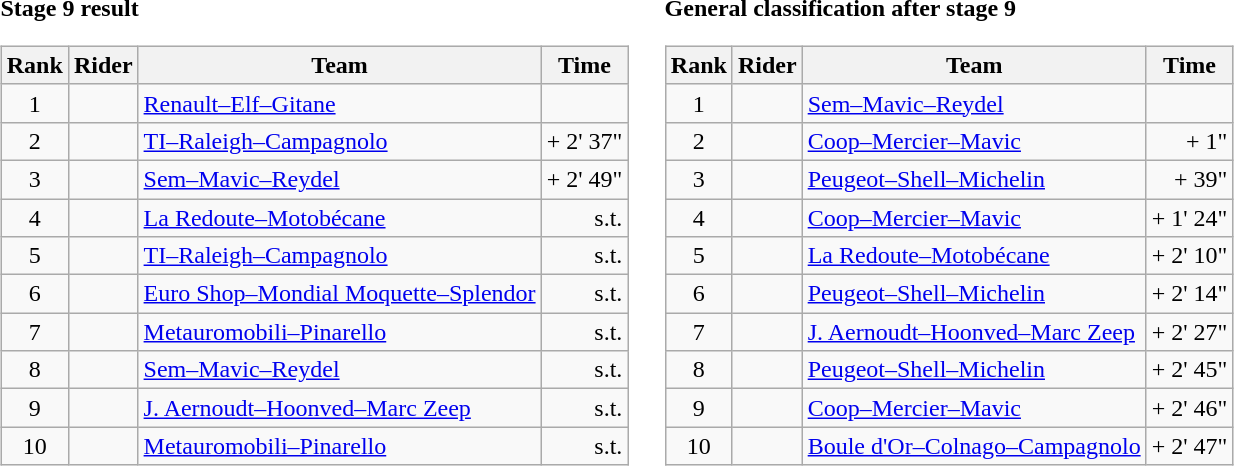<table>
<tr>
<td><strong>Stage 9 result</strong><br><table class="wikitable">
<tr>
<th scope="col">Rank</th>
<th scope="col">Rider</th>
<th scope="col">Team</th>
<th scope="col">Time</th>
</tr>
<tr>
<td style="text-align:center;">1</td>
<td></td>
<td><a href='#'>Renault–Elf–Gitane</a></td>
<td style="text-align:right;"></td>
</tr>
<tr>
<td style="text-align:center;">2</td>
<td></td>
<td><a href='#'>TI–Raleigh–Campagnolo</a></td>
<td style="text-align:right;">+ 2' 37"</td>
</tr>
<tr>
<td style="text-align:center;">3</td>
<td></td>
<td><a href='#'>Sem–Mavic–Reydel</a></td>
<td style="text-align:right;">+ 2' 49"</td>
</tr>
<tr>
<td style="text-align:center;">4</td>
<td></td>
<td><a href='#'>La Redoute–Motobécane</a></td>
<td style="text-align:right;">s.t.</td>
</tr>
<tr>
<td style="text-align:center;">5</td>
<td></td>
<td><a href='#'>TI–Raleigh–Campagnolo</a></td>
<td style="text-align:right;">s.t.</td>
</tr>
<tr>
<td style="text-align:center;">6</td>
<td></td>
<td><a href='#'>Euro Shop–Mondial Moquette–Splendor</a></td>
<td style="text-align:right;">s.t.</td>
</tr>
<tr>
<td style="text-align:center;">7</td>
<td></td>
<td><a href='#'>Metauromobili–Pinarello</a></td>
<td style="text-align:right;">s.t.</td>
</tr>
<tr>
<td style="text-align:center;">8</td>
<td></td>
<td><a href='#'>Sem–Mavic–Reydel</a></td>
<td style="text-align:right;">s.t.</td>
</tr>
<tr>
<td style="text-align:center;">9</td>
<td></td>
<td><a href='#'>J. Aernoudt–Hoonved–Marc Zeep</a></td>
<td style="text-align:right;">s.t.</td>
</tr>
<tr>
<td style="text-align:center;">10</td>
<td></td>
<td><a href='#'>Metauromobili–Pinarello</a></td>
<td style="text-align:right;">s.t.</td>
</tr>
</table>
</td>
<td></td>
<td><strong>General classification after stage 9</strong><br><table class="wikitable">
<tr>
<th scope="col">Rank</th>
<th scope="col">Rider</th>
<th scope="col">Team</th>
<th scope="col">Time</th>
</tr>
<tr>
<td style="text-align:center;">1</td>
<td> </td>
<td><a href='#'>Sem–Mavic–Reydel</a></td>
<td style="text-align:right;"></td>
</tr>
<tr>
<td style="text-align:center;">2</td>
<td></td>
<td><a href='#'>Coop–Mercier–Mavic</a></td>
<td style="text-align:right;">+ 1"</td>
</tr>
<tr>
<td style="text-align:center;">3</td>
<td></td>
<td><a href='#'>Peugeot–Shell–Michelin</a></td>
<td style="text-align:right;">+ 39"</td>
</tr>
<tr>
<td style="text-align:center;">4</td>
<td></td>
<td><a href='#'>Coop–Mercier–Mavic</a></td>
<td style="text-align:right;">+ 1' 24"</td>
</tr>
<tr>
<td style="text-align:center;">5</td>
<td></td>
<td><a href='#'>La Redoute–Motobécane</a></td>
<td style="text-align:right;">+ 2' 10"</td>
</tr>
<tr>
<td style="text-align:center;">6</td>
<td></td>
<td><a href='#'>Peugeot–Shell–Michelin</a></td>
<td style="text-align:right;">+ 2' 14"</td>
</tr>
<tr>
<td style="text-align:center;">7</td>
<td></td>
<td><a href='#'>J. Aernoudt–Hoonved–Marc Zeep</a></td>
<td style="text-align:right;">+ 2' 27"</td>
</tr>
<tr>
<td style="text-align:center;">8</td>
<td></td>
<td><a href='#'>Peugeot–Shell–Michelin</a></td>
<td style="text-align:right;">+ 2' 45"</td>
</tr>
<tr>
<td style="text-align:center;">9</td>
<td></td>
<td><a href='#'>Coop–Mercier–Mavic</a></td>
<td style="text-align:right;">+ 2' 46"</td>
</tr>
<tr>
<td style="text-align:center;">10</td>
<td></td>
<td><a href='#'>Boule d'Or–Colnago–Campagnolo</a></td>
<td style="text-align:right;">+ 2' 47"</td>
</tr>
</table>
</td>
</tr>
</table>
